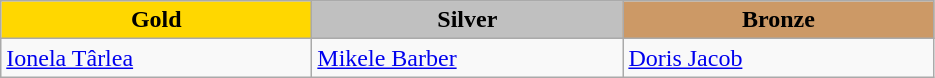<table class="wikitable" style="text-align:left">
<tr align="center">
<td width=200 bgcolor=gold><strong>Gold</strong></td>
<td width=200 bgcolor=silver><strong>Silver</strong></td>
<td width=200 bgcolor=CC9966><strong>Bronze</strong></td>
</tr>
<tr>
<td><a href='#'>Ionela Târlea</a><br><em></em></td>
<td><a href='#'>Mikele Barber</a><br><em></em></td>
<td><a href='#'>Doris Jacob</a><br><em></em></td>
</tr>
</table>
